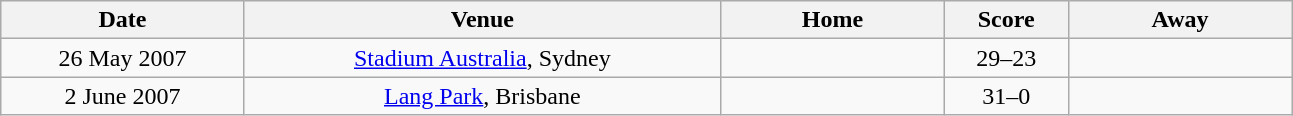<table class="wikitable" style="text-align:center">
<tr>
<th scope="col" style="width:155px">Date</th>
<th style="width:310px">Venue</th>
<th style="width:142px">Home</th>
<th style="width:75px">Score</th>
<th style="width:142px">Away</th>
</tr>
<tr>
<td>26 May 2007</td>
<td><a href='#'>Stadium Australia</a>, Sydney</td>
<td align=right></td>
<td>29–23</td>
<td align=left></td>
</tr>
<tr>
<td>2 June 2007</td>
<td><a href='#'>Lang Park</a>, Brisbane</td>
<td align=right></td>
<td>31–0</td>
<td align=left></td>
</tr>
</table>
